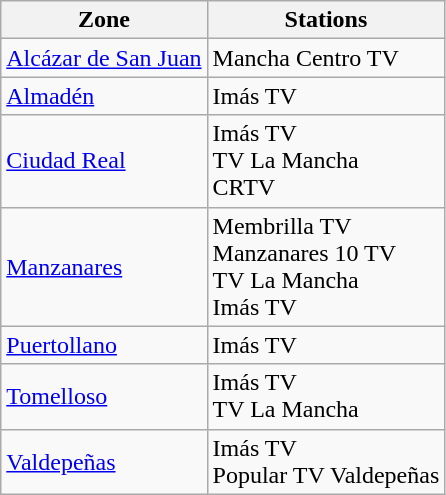<table class="wikitable">
<tr>
<th>Zone</th>
<th>Stations</th>
</tr>
<tr>
<td><a href='#'>Alcázar de San Juan</a></td>
<td>Mancha Centro TV</td>
</tr>
<tr>
<td><a href='#'>Almadén</a></td>
<td>Imás TV</td>
</tr>
<tr>
<td><a href='#'>Ciudad Real</a></td>
<td>Imás TV<br>TV La Mancha<br>CRTV</td>
</tr>
<tr>
<td><a href='#'>Manzanares</a></td>
<td>Membrilla TV<br>Manzanares 10 TV<br>TV La Mancha<br>Imás TV</td>
</tr>
<tr>
<td><a href='#'>Puertollano</a></td>
<td>Imás TV</td>
</tr>
<tr>
<td><a href='#'>Tomelloso</a></td>
<td>Imás TV<br>TV La Mancha</td>
</tr>
<tr>
<td><a href='#'>Valdepeñas</a></td>
<td>Imás TV<br>Popular TV Valdepeñas</td>
</tr>
</table>
